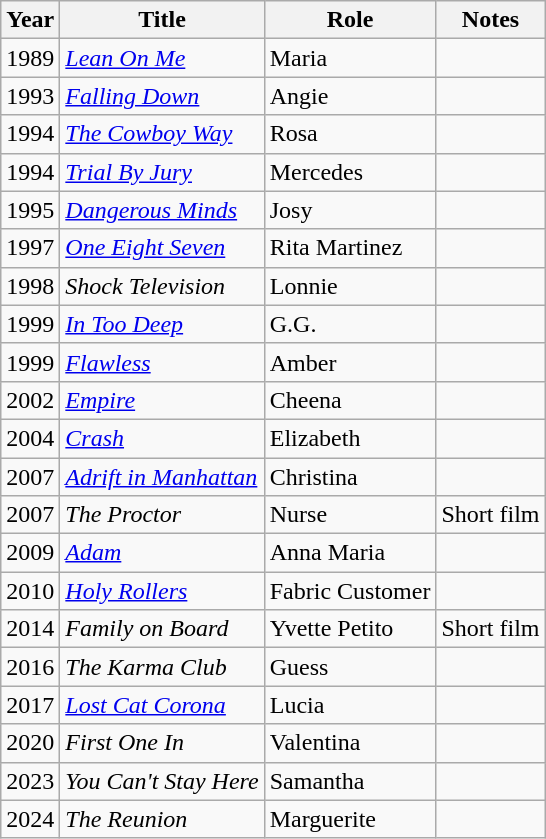<table class="wikitable sortable">
<tr>
<th>Year</th>
<th>Title</th>
<th>Role</th>
<th class="unsortable">Notes</th>
</tr>
<tr>
<td>1989</td>
<td><em><a href='#'>Lean On Me</a></em></td>
<td>Maria</td>
<td></td>
</tr>
<tr>
<td>1993</td>
<td><em><a href='#'>Falling Down</a></em></td>
<td>Angie</td>
<td></td>
</tr>
<tr>
<td>1994</td>
<td><em><a href='#'>The Cowboy Way</a></em></td>
<td>Rosa</td>
<td></td>
</tr>
<tr>
<td>1994</td>
<td><em><a href='#'>Trial By Jury</a></em></td>
<td>Mercedes</td>
<td></td>
</tr>
<tr>
<td>1995</td>
<td><em><a href='#'>Dangerous Minds</a></em></td>
<td>Josy</td>
<td></td>
</tr>
<tr>
<td>1997</td>
<td><em><a href='#'>One Eight Seven</a></em></td>
<td>Rita Martinez</td>
<td></td>
</tr>
<tr>
<td>1998</td>
<td><em>Shock Television</em></td>
<td>Lonnie</td>
<td></td>
</tr>
<tr>
<td>1999</td>
<td><em><a href='#'>In Too Deep</a></em></td>
<td>G.G.</td>
<td></td>
</tr>
<tr>
<td>1999</td>
<td><em><a href='#'>Flawless</a></em></td>
<td>Amber</td>
<td></td>
</tr>
<tr>
<td>2002</td>
<td><em><a href='#'>Empire</a></em></td>
<td>Cheena</td>
<td></td>
</tr>
<tr>
<td>2004</td>
<td><em><a href='#'>Crash</a></em></td>
<td>Elizabeth</td>
<td></td>
</tr>
<tr>
<td>2007</td>
<td><em><a href='#'>Adrift in Manhattan</a></em></td>
<td>Christina</td>
<td></td>
</tr>
<tr>
<td>2007</td>
<td><em>The Proctor</em></td>
<td>Nurse</td>
<td>Short film</td>
</tr>
<tr>
<td>2009</td>
<td><em><a href='#'>Adam</a></em></td>
<td>Anna Maria</td>
<td></td>
</tr>
<tr>
<td>2010</td>
<td><em><a href='#'>Holy Rollers</a></em></td>
<td>Fabric Customer</td>
<td></td>
</tr>
<tr>
<td>2014</td>
<td><em>Family on Board</em></td>
<td>Yvette Petito</td>
<td>Short film</td>
</tr>
<tr>
<td>2016</td>
<td><em>The Karma Club</em></td>
<td>Guess</td>
<td></td>
</tr>
<tr>
<td>2017</td>
<td><em><a href='#'>Lost Cat Corona</a></em></td>
<td>Lucia</td>
<td></td>
</tr>
<tr>
<td>2020</td>
<td><em>First One In</em></td>
<td>Valentina</td>
<td></td>
</tr>
<tr>
<td>2023</td>
<td><em>You Can't Stay Here</em></td>
<td>Samantha</td>
<td></td>
</tr>
<tr>
<td>2024</td>
<td><em>The Reunion</em></td>
<td>Marguerite</td>
<td></td>
</tr>
</table>
